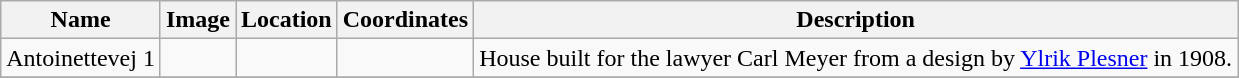<table class="wikitable sortable">
<tr>
<th>Name</th>
<th class=unsortable>Image</th>
<th>Location</th>
<th>Coordinates</th>
<th class=unsortable>Description</th>
</tr>
<tr>
<td>Antoinettevej 1</td>
<td></td>
<td></td>
<td></td>
<td>House built for the lawyer Carl Meyer from a design by <a href='#'>Ylrik Plesner</a> in 1908.</td>
</tr>
<tr>
</tr>
</table>
